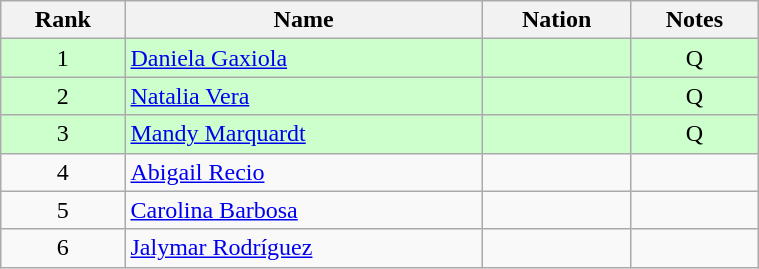<table class="wikitable sortable" style="text-align:center" width=40%>
<tr>
<th>Rank</th>
<th>Name</th>
<th>Nation</th>
<th>Notes</th>
</tr>
<tr bgcolor=ccffcc>
<td>1</td>
<td align=left><a href='#'>Daniela Gaxiola</a></td>
<td align=left></td>
<td>Q</td>
</tr>
<tr bgcolor=ccffcc>
<td>2</td>
<td align=left><a href='#'>Natalia Vera</a></td>
<td align=left></td>
<td>Q</td>
</tr>
<tr bgcolor=ccffcc>
<td>3</td>
<td align=left><a href='#'>Mandy Marquardt</a></td>
<td align=left></td>
<td>Q</td>
</tr>
<tr>
<td>4</td>
<td align=left><a href='#'>Abigail Recio</a></td>
<td align=left></td>
<td></td>
</tr>
<tr>
<td>5</td>
<td align=left><a href='#'>Carolina Barbosa</a></td>
<td align=left></td>
<td></td>
</tr>
<tr>
<td>6</td>
<td align=left><a href='#'>Jalymar Rodríguez</a></td>
<td align=left></td>
<td></td>
</tr>
</table>
